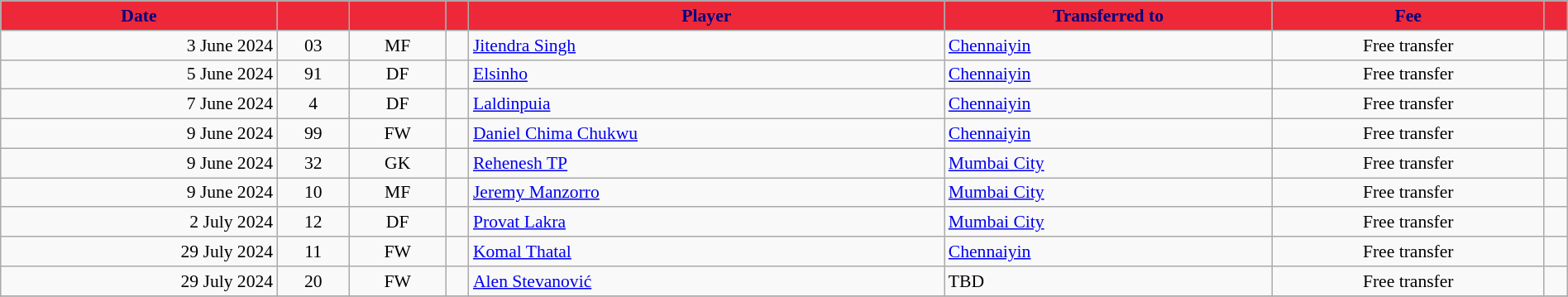<table class="wikitable sortable" style="text-align:center; font-size:90%; width:100%;">
<tr>
<th style="background-color:#ED2939; color:#000080;">Date</th>
<th style="background-color:#ED2939; color:#000080;"></th>
<th style="background-color:#ED2939; color:#000080;"></th>
<th style="background-color:#ED2939; color:#000080;"></th>
<th style="background-color:#ED2939; color:#000080;">Player</th>
<th style="background-color:#ED2939; color:#000080;">Transferred to</th>
<th style="background-color:#ED2939; color:#000080;">Fee</th>
<th style="background-color:#ED2939; color:#000080;" class="unsortable"></th>
</tr>
<tr>
<td style="text-align:right;">3 June 2024</td>
<td>03</td>
<td>MF</td>
<td></td>
<td style="text-align:left;"><a href='#'>Jitendra Singh</a></td>
<td style="text-align:left;"> <a href='#'>Chennaiyin</a></td>
<td>Free transfer</td>
<td></td>
</tr>
<tr>
<td style="text-align:right;">5 June 2024</td>
<td>91</td>
<td>DF</td>
<td></td>
<td style="text-align:left;"><a href='#'>Elsinho</a></td>
<td style="text-align:left;"> <a href='#'>Chennaiyin</a></td>
<td>Free transfer</td>
<td></td>
</tr>
<tr>
<td style="text-align:right;">7 June 2024</td>
<td>4</td>
<td>DF</td>
<td></td>
<td style="text-align:left;"><a href='#'>Laldinpuia</a></td>
<td style="text-align:left;"> <a href='#'>Chennaiyin</a></td>
<td>Free transfer</td>
<td></td>
</tr>
<tr>
<td style="text-align:right;">9 June 2024</td>
<td>99</td>
<td>FW</td>
<td></td>
<td style="text-align:left;"><a href='#'>Daniel Chima Chukwu</a></td>
<td style="text-align:left;"> <a href='#'>Chennaiyin</a></td>
<td>Free transfer</td>
<td></td>
</tr>
<tr>
<td style="text-align:right;">9 June 2024</td>
<td>32</td>
<td>GK</td>
<td></td>
<td style="text-align:left;"><a href='#'>Rehenesh TP</a></td>
<td style="text-align:left;"> <a href='#'>Mumbai City</a></td>
<td>Free transfer</td>
<td></td>
</tr>
<tr>
<td style="text-align:right;">9 June 2024</td>
<td>10</td>
<td>MF</td>
<td></td>
<td style="text-align:left;"><a href='#'>Jeremy Manzorro</a></td>
<td style="text-align:left;"> <a href='#'>Mumbai City</a></td>
<td>Free transfer</td>
<td></td>
</tr>
<tr>
<td style="text-align:right;">2 July 2024</td>
<td>12</td>
<td>DF</td>
<td></td>
<td style="text-align:left;"><a href='#'>Provat Lakra</a></td>
<td style="text-align:left;"> <a href='#'>Mumbai City</a></td>
<td>Free transfer</td>
<td></td>
</tr>
<tr>
<td style="text-align:right;">29 July 2024</td>
<td>11</td>
<td>FW</td>
<td></td>
<td style="text-align:left;"><a href='#'>Komal Thatal</a></td>
<td style="text-align:left;"> <a href='#'>Chennaiyin</a></td>
<td>Free transfer</td>
<td></td>
</tr>
<tr>
<td style="text-align:right;">29 July 2024</td>
<td>20</td>
<td>FW</td>
<td></td>
<td style="text-align:left;"><a href='#'>Alen Stevanović</a></td>
<td style="text-align:left;">TBD</td>
<td>Free transfer</td>
<td></td>
</tr>
<tr>
</tr>
</table>
